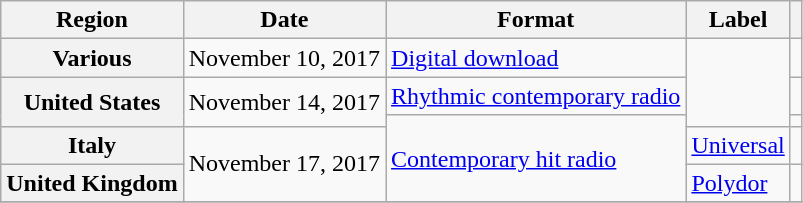<table class="wikitable plainrowheaders">
<tr>
<th scope="col">Region</th>
<th scope="col">Date</th>
<th scope="col">Format</th>
<th scope="col">Label</th>
<th scope="col"></th>
</tr>
<tr>
<th scope="row">Various</th>
<td>November 10, 2017</td>
<td><a href='#'>Digital download</a></td>
<td rowspan="3"></td>
<td></td>
</tr>
<tr>
<th scope="row" rowspan="2">United States</th>
<td rowspan="2">November 14, 2017</td>
<td><a href='#'>Rhythmic contemporary radio</a></td>
<td></td>
</tr>
<tr>
<td rowspan="3"><a href='#'>Contemporary hit radio</a></td>
<td></td>
</tr>
<tr>
<th scope="row">Italy</th>
<td rowspan="2">November 17, 2017</td>
<td><a href='#'>Universal</a></td>
<td></td>
</tr>
<tr>
<th scope="row">United Kingdom</th>
<td><a href='#'>Polydor</a></td>
<td></td>
</tr>
<tr>
</tr>
</table>
